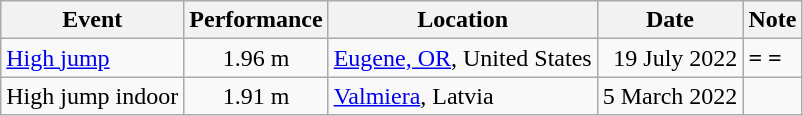<table class="wikitable">
<tr>
<th>Event</th>
<th>Performance</th>
<th>Location</th>
<th>Date</th>
<th>Note</th>
</tr>
<tr>
<td><a href='#'>High jump</a></td>
<td align=center>1.96 m</td>
<td><a href='#'>Eugene, OR</a>, United States</td>
<td align=right>19 July 2022</td>
<td><strong>=</strong> <strong>=</strong></td>
</tr>
<tr>
<td>High jump indoor</td>
<td align=center>1.91 m</td>
<td><a href='#'>Valmiera</a>, Latvia</td>
<td align=right>5 March 2022</td>
<td> </td>
</tr>
</table>
